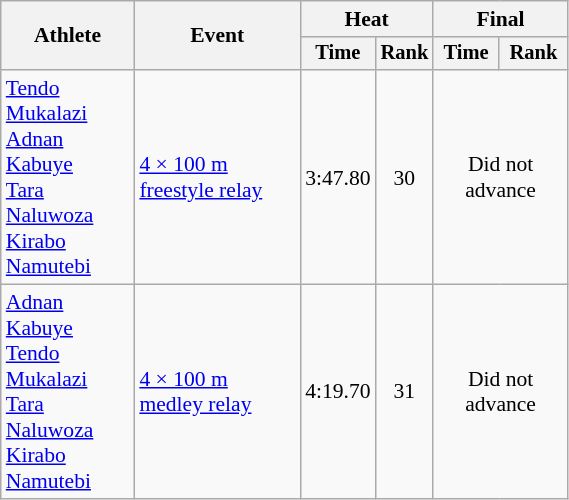<table class="wikitable" style="text-align:center; font-size:90%; width:30%;">
<tr>
<th rowspan="2">Athlete</th>
<th rowspan="2">Event</th>
<th colspan="2">Heat</th>
<th colspan="2">Final</th>
</tr>
<tr style="font-size:95%">
<th>Time</th>
<th>Rank</th>
<th>Time</th>
<th>Rank</th>
</tr>
<tr>
<td align=left><a href='#'>Tendo Mukalazi</a> <br><a href='#'>Adnan Kabuye</a>  <br><a href='#'>Tara Naluwoza</a>  <br><a href='#'>Kirabo Namutebi</a></td>
<td align=left><a href='#'>4 × 100 m freestyle relay</a></td>
<td>3:47.80</td>
<td>30</td>
<td colspan=2>Did not advance</td>
</tr>
<tr>
<td align=left><a href='#'>Adnan Kabuye</a> <br><a href='#'>Tendo Mukalazi</a> <br><a href='#'>Tara Naluwoza</a> <br><a href='#'>Kirabo Namutebi</a></td>
<td align=left><a href='#'>4 × 100 m medley relay</a></td>
<td>4:19.70</td>
<td>31</td>
<td colspan="2">Did not advance</td>
</tr>
</table>
